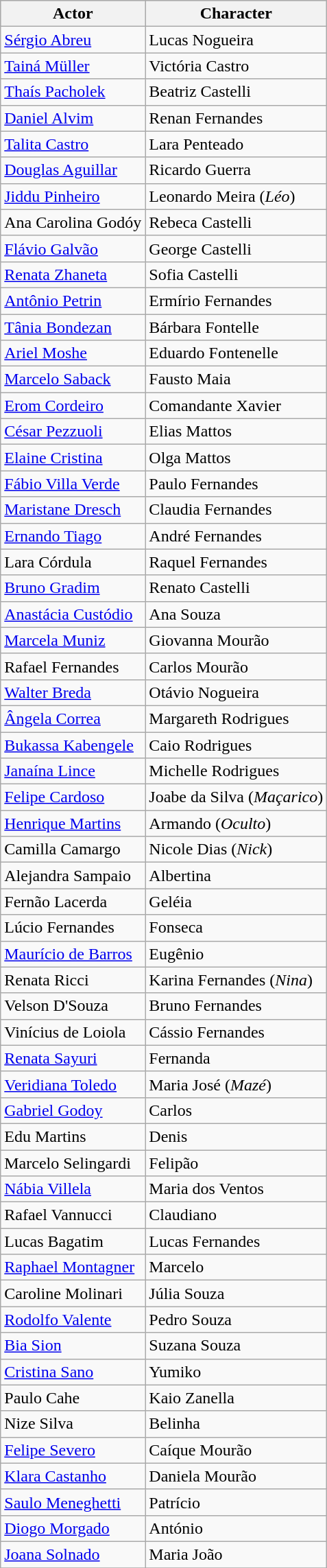<table class="wikitable soratble">
<tr bgcolor="#CCCCCC">
<th>Actor</th>
<th>Character</th>
</tr>
<tr>
<td><a href='#'>Sérgio Abreu</a></td>
<td>Lucas Nogueira</td>
</tr>
<tr>
<td><a href='#'>Tainá Müller</a></td>
<td>Victória Castro</td>
</tr>
<tr>
<td><a href='#'>Thaís Pacholek</a></td>
<td>Beatriz Castelli</td>
</tr>
<tr>
<td><a href='#'>Daniel Alvim</a></td>
<td>Renan Fernandes</td>
</tr>
<tr>
<td><a href='#'>Talita Castro</a></td>
<td>Lara Penteado</td>
</tr>
<tr>
<td><a href='#'>Douglas Aguillar</a></td>
<td>Ricardo Guerra</td>
</tr>
<tr>
<td><a href='#'>Jiddu Pinheiro</a></td>
<td>Leonardo Meira (<em>Léo</em>)</td>
</tr>
<tr>
<td>Ana Carolina Godóy</td>
<td>Rebeca Castelli</td>
</tr>
<tr>
<td><a href='#'>Flávio Galvão</a></td>
<td>George Castelli</td>
</tr>
<tr>
<td><a href='#'>Renata Zhaneta</a></td>
<td>Sofia Castelli</td>
</tr>
<tr>
<td><a href='#'>Antônio Petrin</a></td>
<td>Ermírio Fernandes</td>
</tr>
<tr>
<td><a href='#'>Tânia Bondezan</a></td>
<td>Bárbara Fontelle</td>
</tr>
<tr>
<td><a href='#'>Ariel Moshe</a></td>
<td>Eduardo Fontenelle</td>
</tr>
<tr>
<td><a href='#'>Marcelo Saback</a></td>
<td>Fausto Maia</td>
</tr>
<tr>
<td><a href='#'>Erom Cordeiro</a></td>
<td>Comandante Xavier</td>
</tr>
<tr>
<td><a href='#'>César Pezzuoli</a></td>
<td>Elias Mattos</td>
</tr>
<tr>
<td><a href='#'>Elaine Cristina</a></td>
<td>Olga Mattos</td>
</tr>
<tr>
<td><a href='#'>Fábio Villa Verde</a></td>
<td>Paulo Fernandes</td>
</tr>
<tr>
<td><a href='#'>Maristane Dresch</a></td>
<td>Claudia Fernandes</td>
</tr>
<tr>
<td><a href='#'>Ernando Tiago</a></td>
<td>André Fernandes</td>
</tr>
<tr>
<td>Lara Córdula</td>
<td>Raquel Fernandes</td>
</tr>
<tr>
<td><a href='#'>Bruno Gradim</a></td>
<td>Renato Castelli</td>
</tr>
<tr>
<td><a href='#'>Anastácia Custódio</a></td>
<td>Ana Souza</td>
</tr>
<tr>
<td><a href='#'>Marcela Muniz</a></td>
<td>Giovanna Mourão</td>
</tr>
<tr>
<td>Rafael Fernandes</td>
<td>Carlos Mourão</td>
</tr>
<tr>
<td><a href='#'>Walter Breda</a></td>
<td>Otávio Nogueira</td>
</tr>
<tr>
<td><a href='#'>Ângela Correa</a></td>
<td>Margareth Rodrigues</td>
</tr>
<tr>
<td><a href='#'>Bukassa Kabengele</a></td>
<td>Caio Rodrigues</td>
</tr>
<tr>
<td><a href='#'>Janaína Lince</a></td>
<td>Michelle Rodrigues</td>
</tr>
<tr>
<td><a href='#'>Felipe Cardoso</a></td>
<td>Joabe da Silva (<em>Maçarico</em>)</td>
</tr>
<tr>
<td><a href='#'>Henrique Martins</a></td>
<td>Armando (<em>Oculto</em>)</td>
</tr>
<tr>
<td>Camilla Camargo</td>
<td>Nicole Dias (<em>Nick</em>)</td>
</tr>
<tr>
<td>Alejandra Sampaio</td>
<td>Albertina</td>
</tr>
<tr>
<td>Fernão Lacerda</td>
<td>Geléia</td>
</tr>
<tr>
<td>Lúcio Fernandes</td>
<td>Fonseca</td>
</tr>
<tr>
<td><a href='#'>Maurício de Barros</a></td>
<td>Eugênio</td>
</tr>
<tr>
<td>Renata Ricci</td>
<td>Karina Fernandes (<em>Nina</em>)</td>
</tr>
<tr>
<td>Velson D'Souza</td>
<td>Bruno Fernandes</td>
</tr>
<tr>
<td>Vinícius de Loiola</td>
<td>Cássio Fernandes</td>
</tr>
<tr>
<td><a href='#'>Renata Sayuri</a></td>
<td>Fernanda</td>
</tr>
<tr>
<td><a href='#'>Veridiana Toledo</a></td>
<td>Maria José (<em>Mazé</em>)</td>
</tr>
<tr>
<td><a href='#'>Gabriel Godoy</a></td>
<td>Carlos</td>
</tr>
<tr>
<td>Edu Martins</td>
<td>Denis</td>
</tr>
<tr>
<td>Marcelo Selingardi</td>
<td>Felipão</td>
</tr>
<tr>
<td><a href='#'>Nábia Villela</a></td>
<td>Maria dos Ventos</td>
</tr>
<tr>
<td>Rafael Vannucci</td>
<td>Claudiano</td>
</tr>
<tr>
<td>Lucas Bagatim</td>
<td>Lucas Fernandes</td>
</tr>
<tr>
<td><a href='#'>Raphael Montagner</a></td>
<td>Marcelo</td>
</tr>
<tr>
<td>Caroline Molinari</td>
<td>Júlia Souza</td>
</tr>
<tr>
<td><a href='#'>Rodolfo Valente</a></td>
<td>Pedro Souza</td>
</tr>
<tr>
<td><a href='#'>Bia Sion</a></td>
<td>Suzana Souza</td>
</tr>
<tr>
<td><a href='#'>Cristina Sano</a></td>
<td>Yumiko</td>
</tr>
<tr>
<td>Paulo Cahe</td>
<td>Kaio Zanella</td>
</tr>
<tr>
<td>Nize Silva</td>
<td>Belinha</td>
</tr>
<tr>
<td><a href='#'>Felipe Severo</a></td>
<td>Caíque Mourão</td>
</tr>
<tr>
<td><a href='#'>Klara Castanho</a></td>
<td>Daniela Mourão</td>
</tr>
<tr>
<td><a href='#'>Saulo Meneghetti</a></td>
<td>Patrício</td>
</tr>
<tr>
<td><a href='#'>Diogo Morgado</a></td>
<td>António</td>
</tr>
<tr>
<td><a href='#'>Joana Solnado</a></td>
<td>Maria João</td>
</tr>
<tr>
</tr>
</table>
